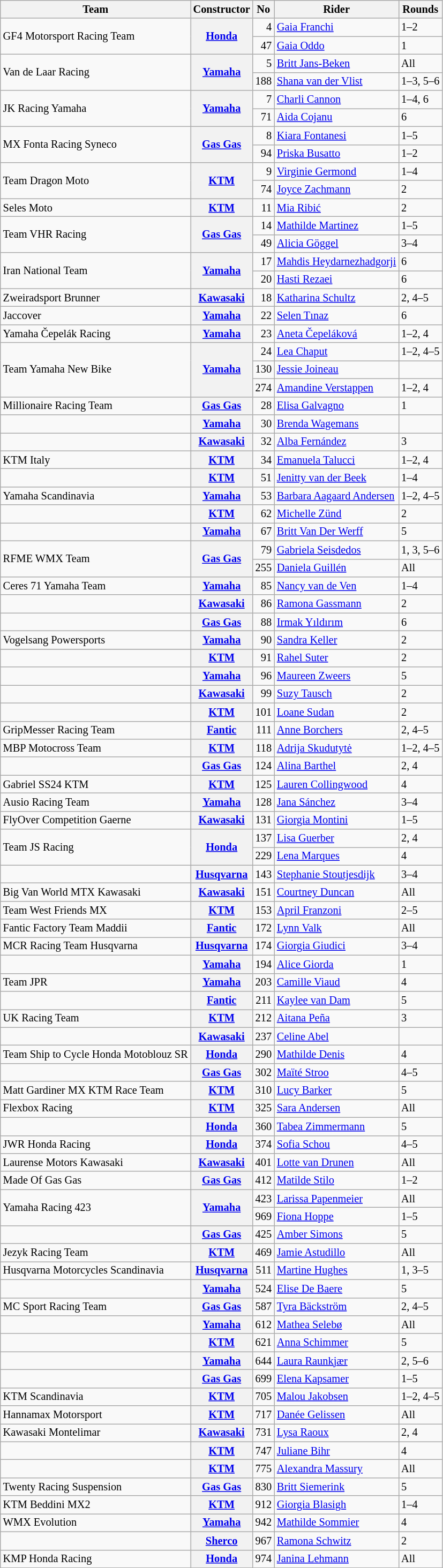<table class="wikitable" style="font-size: 85%;">
<tr>
<th>Team</th>
<th>Constructor</th>
<th>No</th>
<th>Rider</th>
<th>Rounds</th>
</tr>
<tr>
<td rowspan=2>GF4 Motorsport Racing Team</td>
<th rowspan=2><a href='#'>Honda</a></th>
<td align="right">4</td>
<td> <a href='#'>Gaia Franchi</a></td>
<td>1–2</td>
</tr>
<tr>
<td align="right">47</td>
<td> <a href='#'>Gaia Oddo</a></td>
<td>1</td>
</tr>
<tr>
<td rowspan=2>Van de Laar Racing</td>
<th rowspan=2><a href='#'>Yamaha</a></th>
<td align="right">5</td>
<td> <a href='#'>Britt Jans-Beken</a></td>
<td>All</td>
</tr>
<tr>
<td align="right">188</td>
<td> <a href='#'>Shana van der Vlist</a></td>
<td>1–3, 5–6</td>
</tr>
<tr>
<td rowspan=2>JK Racing Yamaha</td>
<th rowspan=2><a href='#'>Yamaha</a></th>
<td align="right">7</td>
<td> <a href='#'>Charli Cannon</a></td>
<td>1–4, 6</td>
</tr>
<tr>
<td align="right">71</td>
<td> <a href='#'>Aida Cojanu</a></td>
<td>6</td>
</tr>
<tr>
<td rowspan=2>MX Fonta Racing Syneco</td>
<th rowspan=2><a href='#'>Gas Gas</a></th>
<td align="right">8</td>
<td> <a href='#'>Kiara Fontanesi</a></td>
<td>1–5</td>
</tr>
<tr>
<td align="right">94</td>
<td> <a href='#'>Priska Busatto</a></td>
<td>1–2</td>
</tr>
<tr>
<td rowspan=2>Team Dragon Moto</td>
<th rowspan=2><a href='#'>KTM</a></th>
<td align="right">9</td>
<td> <a href='#'>Virginie Germond</a></td>
<td>1–4</td>
</tr>
<tr>
<td align="right">74</td>
<td> <a href='#'>Joyce Zachmann</a></td>
<td>2</td>
</tr>
<tr>
<td>Seles Moto</td>
<th><a href='#'>KTM</a></th>
<td align="right">11</td>
<td> <a href='#'>Mia Ribić</a></td>
<td>2</td>
</tr>
<tr>
<td rowspan=2>Team VHR Racing</td>
<th rowspan=2><a href='#'>Gas Gas</a></th>
<td align="right">14</td>
<td> <a href='#'>Mathilde Martinez</a></td>
<td>1–5</td>
</tr>
<tr>
<td align="right">49</td>
<td> <a href='#'>Alicia Göggel</a></td>
<td>3–4</td>
</tr>
<tr>
<td rowspan=2>Iran National Team</td>
<th rowspan=2><a href='#'>Yamaha</a></th>
<td align="right">17</td>
<td> <a href='#'>Mahdis Heydarnezhadgorji</a></td>
<td>6</td>
</tr>
<tr>
<td align="right">20</td>
<td> <a href='#'>Hasti Rezaei</a></td>
<td>6</td>
</tr>
<tr>
<td>Zweiradsport Brunner</td>
<th><a href='#'>Kawasaki</a></th>
<td align="right">18</td>
<td> <a href='#'>Katharina Schultz</a></td>
<td>2, 4–5</td>
</tr>
<tr>
<td>Jaccover</td>
<th><a href='#'>Yamaha</a></th>
<td align="right">22</td>
<td> <a href='#'>Selen Tınaz</a></td>
<td>6</td>
</tr>
<tr>
<td>Yamaha Čepelák Racing</td>
<th><a href='#'>Yamaha</a></th>
<td align="right">23</td>
<td> <a href='#'>Aneta Čepeláková</a></td>
<td>1–2, 4</td>
</tr>
<tr>
<td rowspan=3>Team Yamaha New Bike</td>
<th rowspan=3><a href='#'>Yamaha</a></th>
<td align="right">24</td>
<td> <a href='#'>Lea Chaput</a></td>
<td>1–2, 4–5</td>
</tr>
<tr>
<td align="right">130</td>
<td> <a href='#'>Jessie Joineau</a></td>
<td></td>
</tr>
<tr>
<td align="right">274</td>
<td> <a href='#'>Amandine Verstappen</a></td>
<td>1–2, 4</td>
</tr>
<tr>
<td>Millionaire Racing Team</td>
<th><a href='#'>Gas Gas</a></th>
<td align="right">28</td>
<td> <a href='#'>Elisa Galvagno</a></td>
<td>1</td>
</tr>
<tr>
<td></td>
<th><a href='#'>Yamaha</a></th>
<td align="right">30</td>
<td> <a href='#'>Brenda Wagemans</a></td>
<td></td>
</tr>
<tr>
<td></td>
<th><a href='#'>Kawasaki</a></th>
<td align="right">32</td>
<td> <a href='#'>Alba Fernández</a></td>
<td>3</td>
</tr>
<tr>
<td>KTM Italy</td>
<th><a href='#'>KTM</a></th>
<td align="right">34</td>
<td> <a href='#'>Emanuela Talucci</a></td>
<td>1–2, 4</td>
</tr>
<tr>
<td></td>
<th><a href='#'>KTM</a></th>
<td align="right">51</td>
<td> <a href='#'>Jenitty van der Beek</a></td>
<td>1–4</td>
</tr>
<tr>
<td>Yamaha Scandinavia</td>
<th><a href='#'>Yamaha</a></th>
<td align="right">53</td>
<td> <a href='#'>Barbara Aagaard Andersen</a></td>
<td>1–2, 4–5</td>
</tr>
<tr>
<td></td>
<th><a href='#'>KTM</a></th>
<td align="right">62</td>
<td> <a href='#'>Michelle Zünd</a></td>
<td>2</td>
</tr>
<tr>
<td></td>
<th><a href='#'>Yamaha</a></th>
<td align="right">67</td>
<td> <a href='#'>Britt Van Der Werff</a></td>
<td>5</td>
</tr>
<tr>
<td rowspan=2>RFME WMX Team</td>
<th rowspan=2><a href='#'>Gas Gas</a></th>
<td align="right">79</td>
<td> <a href='#'>Gabriela Seisdedos</a></td>
<td>1, 3, 5–6</td>
</tr>
<tr>
<td align="right">255</td>
<td> <a href='#'>Daniela Guillén</a></td>
<td>All</td>
</tr>
<tr>
<td>Ceres 71 Yamaha Team</td>
<th><a href='#'>Yamaha</a></th>
<td align="right">85</td>
<td> <a href='#'>Nancy van de Ven</a></td>
<td>1–4</td>
</tr>
<tr>
<td></td>
<th><a href='#'>Kawasaki</a></th>
<td align="right">86</td>
<td> <a href='#'>Ramona Gassmann</a></td>
<td>2</td>
</tr>
<tr>
<td></td>
<th><a href='#'>Gas Gas</a></th>
<td align="right">88</td>
<td> <a href='#'>Irmak Yıldırım</a></td>
<td>6</td>
</tr>
<tr>
<td>Vogelsang Powersports</td>
<th><a href='#'>Yamaha</a></th>
<td align="right">90</td>
<td> <a href='#'>Sandra Keller</a></td>
<td>2</td>
</tr>
<tr>
</tr>
<tr>
<td></td>
<th><a href='#'>KTM</a></th>
<td align="right">91</td>
<td> <a href='#'>Rahel Suter</a></td>
<td>2</td>
</tr>
<tr>
<td></td>
<th><a href='#'>Yamaha</a></th>
<td align="right">96</td>
<td> <a href='#'>Maureen Zweers</a></td>
<td>5</td>
</tr>
<tr>
<td></td>
<th><a href='#'>Kawasaki</a></th>
<td align="right">99</td>
<td> <a href='#'>Suzy Tausch</a></td>
<td>2</td>
</tr>
<tr>
<td></td>
<th><a href='#'>KTM</a></th>
<td align="right">101</td>
<td> <a href='#'>Loane Sudan</a></td>
<td>2</td>
</tr>
<tr>
<td>GripMesser Racing Team</td>
<th><a href='#'>Fantic</a></th>
<td align="right">111</td>
<td> <a href='#'>Anne Borchers</a></td>
<td>2, 4–5</td>
</tr>
<tr>
<td>MBP Motocross Team</td>
<th><a href='#'>KTM</a></th>
<td align="right">118</td>
<td> <a href='#'>Adrija Skudutytė</a></td>
<td>1–2, 4–5</td>
</tr>
<tr>
<td></td>
<th><a href='#'>Gas Gas</a></th>
<td align="right">124</td>
<td> <a href='#'>Alina Barthel</a></td>
<td>2, 4</td>
</tr>
<tr>
<td>Gabriel SS24 KTM</td>
<th><a href='#'>KTM</a></th>
<td align="right">125</td>
<td> <a href='#'>Lauren Collingwood</a></td>
<td>4</td>
</tr>
<tr>
<td>Ausio Racing Team</td>
<th><a href='#'>Yamaha</a></th>
<td align="right">128</td>
<td> <a href='#'>Jana Sánchez</a></td>
<td>3–4</td>
</tr>
<tr>
<td>FlyOver Competition Gaerne</td>
<th><a href='#'>Kawasaki</a></th>
<td align="right">131</td>
<td> <a href='#'>Giorgia Montini</a></td>
<td>1–5</td>
</tr>
<tr>
<td rowspan=2>Team JS Racing</td>
<th rowspan=2><a href='#'>Honda</a></th>
<td align="right">137</td>
<td> <a href='#'>Lisa Guerber</a></td>
<td>2, 4</td>
</tr>
<tr>
<td align="right">229</td>
<td> <a href='#'>Lena Marques</a></td>
<td>4</td>
</tr>
<tr>
<td></td>
<th><a href='#'>Husqvarna</a></th>
<td align="right">143</td>
<td> <a href='#'>Stephanie Stoutjesdijk</a></td>
<td>3–4</td>
</tr>
<tr>
<td>Big Van World MTX Kawasaki</td>
<th><a href='#'>Kawasaki</a></th>
<td align="right">151</td>
<td> <a href='#'>Courtney Duncan</a></td>
<td>All</td>
</tr>
<tr>
<td>Team West Friends MX</td>
<th><a href='#'>KTM</a></th>
<td align="right">153</td>
<td> <a href='#'>April Franzoni</a></td>
<td>2–5</td>
</tr>
<tr>
<td>Fantic Factory Team Maddii</td>
<th><a href='#'>Fantic</a></th>
<td align="right">172</td>
<td> <a href='#'>Lynn Valk</a></td>
<td>All</td>
</tr>
<tr>
<td>MCR Racing Team Husqvarna</td>
<th><a href='#'>Husqvarna</a></th>
<td align="right">174</td>
<td> <a href='#'>Giorgia Giudici</a></td>
<td>3–4</td>
</tr>
<tr>
<td></td>
<th><a href='#'>Yamaha</a></th>
<td align="right">194</td>
<td> <a href='#'>Alice Giorda</a></td>
<td>1</td>
</tr>
<tr>
<td>Team JPR</td>
<th><a href='#'>Yamaha</a></th>
<td align="right">203</td>
<td> <a href='#'>Camille Viaud</a></td>
<td>4</td>
</tr>
<tr>
<td></td>
<th><a href='#'>Fantic</a></th>
<td align="right">211</td>
<td> <a href='#'>Kaylee van Dam</a></td>
<td>5</td>
</tr>
<tr>
<td>UK Racing Team</td>
<th><a href='#'>KTM</a></th>
<td align="right">212</td>
<td> <a href='#'>Aitana Peña</a></td>
<td>3</td>
</tr>
<tr>
<td></td>
<th><a href='#'>Kawasaki</a></th>
<td align="right">237</td>
<td> <a href='#'>Celine Abel</a></td>
<td></td>
</tr>
<tr>
<td>Team Ship to Cycle Honda Motoblouz SR</td>
<th><a href='#'>Honda</a></th>
<td align="right">290</td>
<td> <a href='#'>Mathilde Denis</a></td>
<td>4</td>
</tr>
<tr>
<td></td>
<th><a href='#'>Gas Gas</a></th>
<td align="right">302</td>
<td> <a href='#'>Maïté Stroo</a></td>
<td>4–5</td>
</tr>
<tr>
<td>Matt Gardiner MX KTM Race Team</td>
<th><a href='#'>KTM</a></th>
<td align="right">310</td>
<td> <a href='#'>Lucy Barker</a></td>
<td>5</td>
</tr>
<tr>
<td>Flexbox Racing</td>
<th><a href='#'>KTM</a></th>
<td align="right">325</td>
<td> <a href='#'>Sara Andersen</a></td>
<td>All</td>
</tr>
<tr>
<td></td>
<th><a href='#'>Honda</a></th>
<td align="right">360</td>
<td> <a href='#'>Tabea Zimmermann</a></td>
<td>5</td>
</tr>
<tr>
<td>JWR Honda Racing</td>
<th><a href='#'>Honda</a></th>
<td align="right">374</td>
<td> <a href='#'>Sofia Schou</a></td>
<td>4–5</td>
</tr>
<tr>
<td>Laurense Motors Kawasaki</td>
<th><a href='#'>Kawasaki</a></th>
<td align="right">401</td>
<td> <a href='#'>Lotte van Drunen</a></td>
<td>All</td>
</tr>
<tr>
<td>Made Of Gas Gas</td>
<th><a href='#'>Gas Gas</a></th>
<td align="right">412</td>
<td> <a href='#'>Matilde Stilo</a></td>
<td>1–2</td>
</tr>
<tr>
<td rowspan=2>Yamaha Racing 423</td>
<th rowspan=2><a href='#'>Yamaha</a></th>
<td align="right">423</td>
<td> <a href='#'>Larissa Papenmeier</a></td>
<td>All</td>
</tr>
<tr>
<td align="right">969</td>
<td> <a href='#'>Fiona Hoppe</a></td>
<td>1–5</td>
</tr>
<tr>
<td></td>
<th><a href='#'>Gas Gas</a></th>
<td align="right">425</td>
<td> <a href='#'>Amber Simons</a></td>
<td>5</td>
</tr>
<tr>
<td>Jezyk Racing Team</td>
<th><a href='#'>KTM</a></th>
<td align="right">469</td>
<td> <a href='#'>Jamie Astudillo</a></td>
<td>All</td>
</tr>
<tr>
<td>Husqvarna Motorcycles Scandinavia</td>
<th><a href='#'>Husqvarna</a></th>
<td align="right">511</td>
<td> <a href='#'>Martine Hughes</a></td>
<td>1, 3–5</td>
</tr>
<tr>
<td></td>
<th><a href='#'>Yamaha</a></th>
<td align="right">524</td>
<td> <a href='#'>Elise De Baere</a></td>
<td>5</td>
</tr>
<tr>
<td>MC Sport Racing Team</td>
<th><a href='#'>Gas Gas</a></th>
<td align="right">587</td>
<td> <a href='#'>Tyra Bäckström</a></td>
<td>2, 4–5</td>
</tr>
<tr>
<td></td>
<th><a href='#'>Yamaha</a></th>
<td align="right">612</td>
<td> <a href='#'>Mathea Selebø</a></td>
<td>All</td>
</tr>
<tr>
<td></td>
<th><a href='#'>KTM</a></th>
<td align="right">621</td>
<td> <a href='#'>Anna Schimmer</a></td>
<td>5</td>
</tr>
<tr>
<td></td>
<th><a href='#'>Yamaha</a></th>
<td align="right">644</td>
<td> <a href='#'>Laura Raunkjær</a></td>
<td>2, 5–6</td>
</tr>
<tr>
<td></td>
<th><a href='#'>Gas Gas</a></th>
<td align="right">699</td>
<td> <a href='#'>Elena Kapsamer</a></td>
<td>1–5</td>
</tr>
<tr>
<td>KTM Scandinavia</td>
<th><a href='#'>KTM</a></th>
<td align="right">705</td>
<td> <a href='#'>Malou Jakobsen</a></td>
<td>1–2, 4–5</td>
</tr>
<tr>
<td>Hannamax Motorsport</td>
<th><a href='#'>KTM</a></th>
<td align="right">717</td>
<td> <a href='#'>Danée Gelissen</a></td>
<td>All</td>
</tr>
<tr>
<td>Kawasaki Montelimar</td>
<th><a href='#'>Kawasaki</a></th>
<td align="right">731</td>
<td> <a href='#'>Lysa Raoux</a></td>
<td>2, 4</td>
</tr>
<tr>
<td></td>
<th><a href='#'>KTM</a></th>
<td align="right">747</td>
<td> <a href='#'>Juliane Bihr</a></td>
<td>4</td>
</tr>
<tr>
<td></td>
<th><a href='#'>KTM</a></th>
<td align="right">775</td>
<td> <a href='#'>Alexandra Massury</a></td>
<td>All</td>
</tr>
<tr>
<td>Twenty Racing Suspension</td>
<th><a href='#'>Gas Gas</a></th>
<td align="right">830</td>
<td> <a href='#'>Britt Siemerink</a></td>
<td>5</td>
</tr>
<tr>
<td>KTM Beddini MX2</td>
<th><a href='#'>KTM</a></th>
<td align="right">912</td>
<td> <a href='#'>Giorgia Blasigh</a></td>
<td>1–4</td>
</tr>
<tr>
<td>WMX Evolution</td>
<th><a href='#'>Yamaha</a></th>
<td align="right">942</td>
<td> <a href='#'>Mathilde Sommier</a></td>
<td>4</td>
</tr>
<tr>
<td></td>
<th><a href='#'>Sherco</a></th>
<td align="right">967</td>
<td> <a href='#'>Ramona Schwitz</a></td>
<td>2</td>
</tr>
<tr>
<td>KMP Honda Racing</td>
<th><a href='#'>Honda</a></th>
<td align="right">974</td>
<td> <a href='#'>Janina Lehmann</a></td>
<td>All</td>
</tr>
</table>
